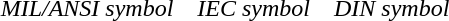<table align=center style="text-align:center">
<tr>
<td></td>
<td></td>
<td></td>
</tr>
<tr>
<td><em>MIL/ANSI symbol</em>   </td>
<td><em>IEC symbol</em>   </td>
<td><em>DIN symbol</em></td>
</tr>
</table>
